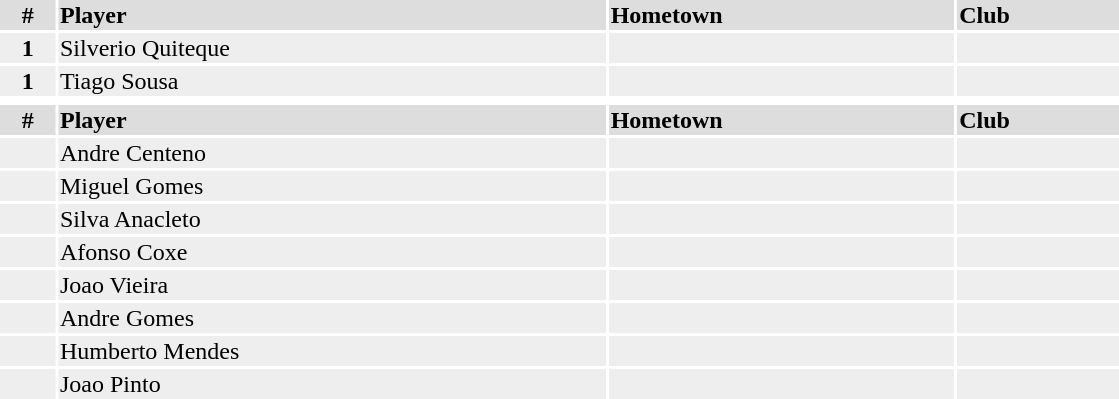<table width=750>
<tr>
<th colspan=9></th>
</tr>
<tr bgcolor="#dddddd">
<th width=5%>#</th>
<td align=left!!width=35%><strong>Player</strong></td>
<td align=center!!width=20%><strong>Hometown</strong></td>
<td align=center!!width=35%><strong>Club</strong></td>
</tr>
<tr bgcolor="#eeeeee">
<td align=center><strong>1</strong></td>
<td>Silverio Quiteque</td>
<td></td>
<td></td>
</tr>
<tr bgcolor="#eeeeee">
<td align=center><strong>1</strong></td>
<td>Tiago Sousa</td>
<td></td>
<td></td>
</tr>
<tr>
<th colspan=9></th>
</tr>
<tr bgcolor="#dddddd">
<th width=5%>#</th>
<td align=left!!width=35%><strong>Player</strong></td>
<td align=center!!width=20%><strong>Hometown</strong></td>
<td align=center!!width=35%><strong>Club</strong></td>
</tr>
<tr bgcolor="#eeeeee">
<td align=center></td>
<td>Andre Centeno</td>
<td></td>
<td></td>
</tr>
<tr bgcolor="#eeeeee">
<td align=center></td>
<td>Miguel Gomes</td>
<td></td>
<td></td>
</tr>
<tr bgcolor="#eeeeee">
<td align=center></td>
<td>Silva Anacleto</td>
<td></td>
<td></td>
</tr>
<tr bgcolor="#eeeeee">
<td align=center></td>
<td>Afonso Coxe</td>
<td></td>
<td></td>
</tr>
<tr bgcolor="#eeeeee">
<td align=center></td>
<td>Joao Vieira</td>
<td></td>
<td></td>
</tr>
<tr bgcolor="#eeeeee">
<td align=center></td>
<td>Andre Gomes</td>
<td></td>
<td></td>
</tr>
<tr bgcolor="#eeeeee">
<td align=center></td>
<td>Humberto Mendes</td>
<td></td>
<td></td>
</tr>
<tr bgcolor="#eeeeee">
<td align=center></td>
<td>Joao Pinto</td>
<td></td>
<td></td>
</tr>
</table>
